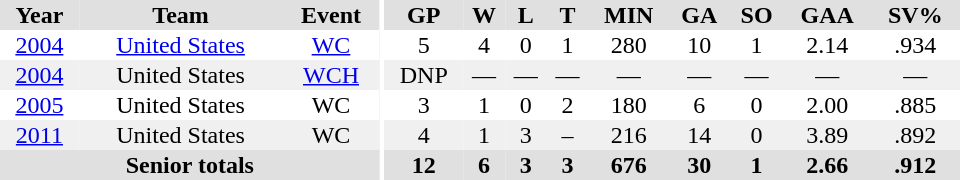<table border="0" cellpadding="1" cellspacing="0" ID="Table3" style="text-align:center; width:40em">
<tr ALIGN="center" bgcolor="#e0e0e0">
<th>Year</th>
<th>Team</th>
<th>Event</th>
<th rowspan="99" bgcolor="#ffffff"></th>
<th>GP</th>
<th>W</th>
<th>L</th>
<th>T</th>
<th>MIN</th>
<th>GA</th>
<th>SO</th>
<th>GAA</th>
<th>SV%</th>
</tr>
<tr>
<td><a href='#'>2004</a></td>
<td><a href='#'>United States</a></td>
<td><a href='#'>WC</a></td>
<td>5</td>
<td>4</td>
<td>0</td>
<td>1</td>
<td>280</td>
<td>10</td>
<td>1</td>
<td>2.14</td>
<td>.934</td>
</tr>
<tr bgcolor="#f0f0f0">
<td><a href='#'>2004</a></td>
<td>United States</td>
<td><a href='#'>WCH</a></td>
<td>DNP</td>
<td>—</td>
<td>—</td>
<td>—</td>
<td>—</td>
<td>—</td>
<td>—</td>
<td>—</td>
<td>—</td>
</tr>
<tr>
<td><a href='#'>2005</a></td>
<td>United States</td>
<td>WC</td>
<td>3</td>
<td>1</td>
<td>0</td>
<td>2</td>
<td>180</td>
<td>6</td>
<td>0</td>
<td>2.00</td>
<td>.885</td>
</tr>
<tr bgcolor="#f0f0f0">
<td><a href='#'>2011</a></td>
<td>United States</td>
<td>WC</td>
<td>4</td>
<td>1</td>
<td>3</td>
<td>–</td>
<td>216</td>
<td>14</td>
<td>0</td>
<td>3.89</td>
<td>.892</td>
</tr>
<tr bgcolor="#e0e0e0">
<th colspan=3>Senior totals</th>
<th>12</th>
<th>6</th>
<th>3</th>
<th>3</th>
<th>676</th>
<th>30</th>
<th>1</th>
<th>2.66</th>
<th>.912</th>
</tr>
</table>
